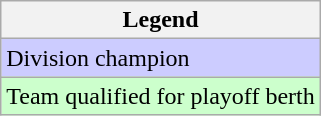<table class="wikitable">
<tr>
<th>Legend</th>
</tr>
<tr style="background:#ccf;">
<td>Division champion</td>
</tr>
<tr style="background:#cfc;">
<td>Team qualified for playoff berth</td>
</tr>
</table>
